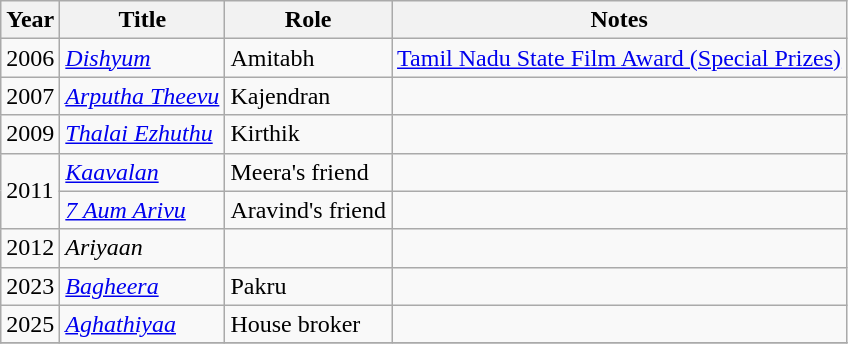<table class="wikitable sortable">
<tr>
<th>Year</th>
<th>Title</th>
<th>Role</th>
<th class="unsortable">Notes</th>
</tr>
<tr>
<td>2006</td>
<td><em><a href='#'>Dishyum</a></em></td>
<td>Amitabh</td>
<td><a href='#'>Tamil Nadu State Film Award (Special Prizes)</a></td>
</tr>
<tr>
<td>2007</td>
<td><em><a href='#'>Arputha Theevu</a></em></td>
<td>Kajendran</td>
<td></td>
</tr>
<tr>
<td>2009</td>
<td><em><a href='#'>Thalai Ezhuthu</a></em></td>
<td>Kirthik</td>
<td></td>
</tr>
<tr>
<td rowspan=2>2011</td>
<td><em><a href='#'>Kaavalan</a></em></td>
<td>Meera's friend</td>
<td></td>
</tr>
<tr>
<td><em><a href='#'>7 Aum Arivu</a></em></td>
<td>Aravind's friend</td>
<td></td>
</tr>
<tr>
<td>2012</td>
<td><em>Ariyaan</em></td>
<td></td>
<td></td>
</tr>
<tr>
<td>2023</td>
<td><em><a href='#'>Bagheera</a></em></td>
<td>Pakru</td>
<td></td>
</tr>
<tr>
<td>2025</td>
<td><em><a href='#'>Aghathiyaa</a></em></td>
<td>House broker</td>
<td></td>
</tr>
<tr>
</tr>
</table>
